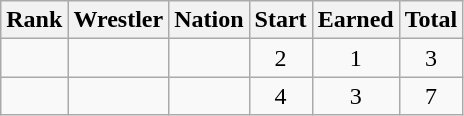<table class="wikitable sortable" style="text-align:center;">
<tr>
<th>Rank</th>
<th>Wrestler</th>
<th>Nation</th>
<th>Start</th>
<th>Earned</th>
<th>Total</th>
</tr>
<tr>
<td></td>
<td align=left></td>
<td align=left></td>
<td>2</td>
<td>1</td>
<td>3</td>
</tr>
<tr>
<td></td>
<td align=left></td>
<td align=left></td>
<td>4</td>
<td>3</td>
<td>7</td>
</tr>
</table>
